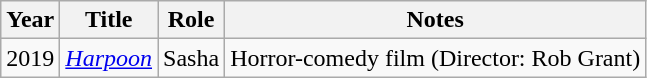<table class="wikitable sortable">
<tr>
<th>Year</th>
<th>Title</th>
<th class= ‘unsortable”>Role</th>
<th class="unsortable">Notes</th>
</tr>
<tr>
<td>2019</td>
<td><em><a href='#'>Harpoon</a></em></td>
<td>Sasha</td>
<td>Horror-comedy film (Director: Rob Grant)</td>
</tr>
</table>
